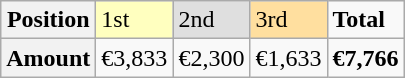<table class="wikitable">
<tr>
<th>Position</th>
<td bgcolor="#ffffbf">1st</td>
<td bgcolor="#dfdfdf">2nd</td>
<td bgcolor="#ffdf9f">3rd</td>
<td><strong>Total</strong></td>
</tr>
<tr>
<th>Amount</th>
<td>€3,833</td>
<td>€2,300</td>
<td>€1,633</td>
<td><strong>€7,766</strong></td>
</tr>
</table>
